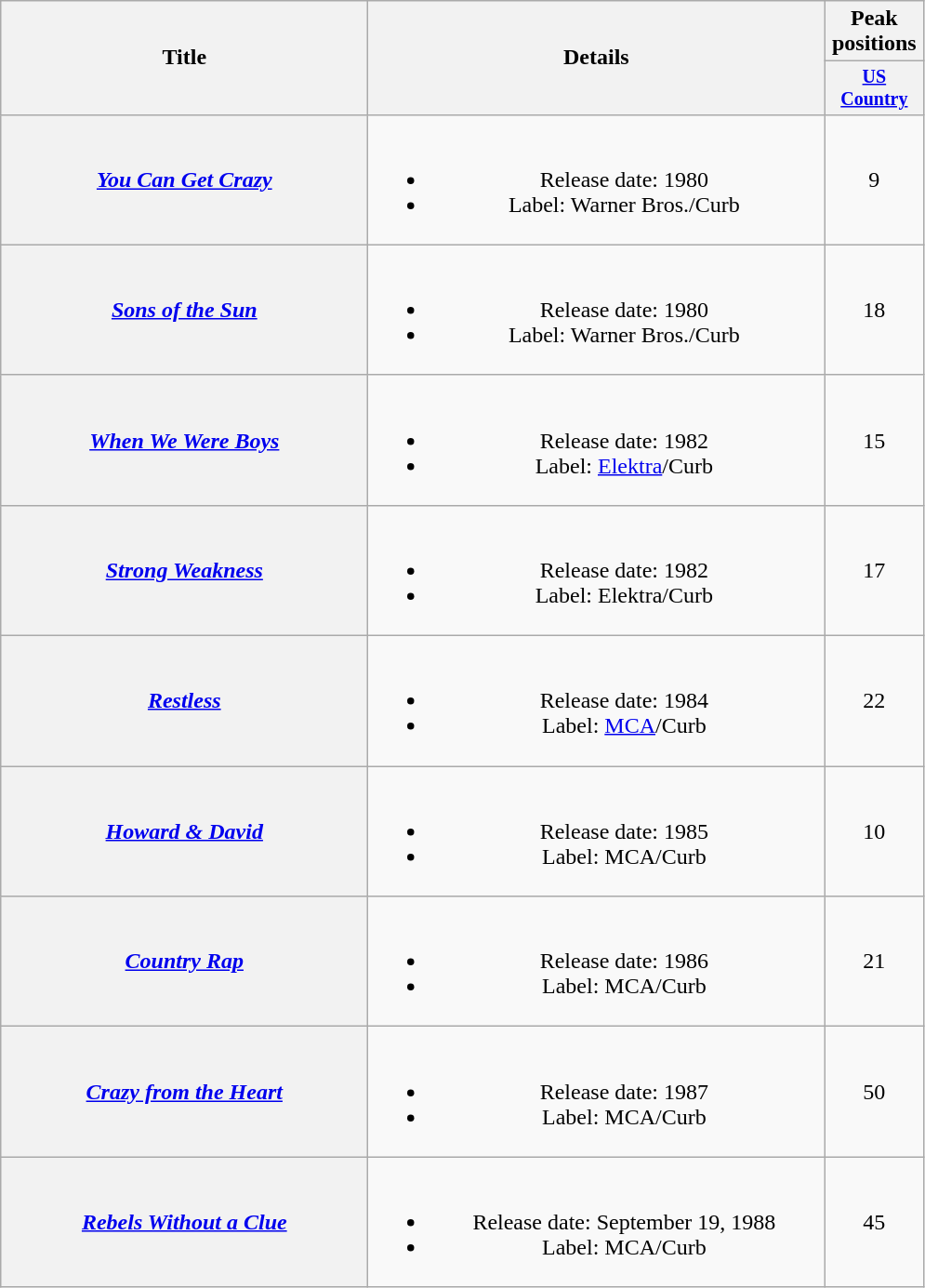<table class="wikitable plainrowheaders" style="text-align:center;">
<tr>
<th scope="col" rowspan="2" style="width:16em;">Title</th>
<th scope="col" rowspan="2" style="width:20em;">Details</th>
<th scope="col" colspan="1">Peak positions</th>
</tr>
<tr style="font-size:smaller;">
<th scope="col" width="65"><a href='#'>US Country</a><br></th>
</tr>
<tr>
<th scope="row"><em><a href='#'>You Can Get Crazy</a></em></th>
<td><br><ul><li>Release date: 1980</li><li>Label: Warner Bros./Curb</li></ul></td>
<td>9</td>
</tr>
<tr>
<th scope="row"><em><a href='#'>Sons of the Sun</a></em></th>
<td><br><ul><li>Release date: 1980</li><li>Label: Warner Bros./Curb</li></ul></td>
<td>18</td>
</tr>
<tr>
<th scope="row"><em><a href='#'>When We Were Boys</a></em></th>
<td><br><ul><li>Release date: 1982</li><li>Label: <a href='#'>Elektra</a>/Curb</li></ul></td>
<td>15</td>
</tr>
<tr>
<th scope="row"><em><a href='#'>Strong Weakness</a></em></th>
<td><br><ul><li>Release date: 1982</li><li>Label: Elektra/Curb</li></ul></td>
<td>17</td>
</tr>
<tr>
<th scope="row"><em><a href='#'>Restless</a></em></th>
<td><br><ul><li>Release date: 1984</li><li>Label: <a href='#'>MCA</a>/Curb</li></ul></td>
<td>22</td>
</tr>
<tr>
<th scope="row"><em><a href='#'>Howard & David</a></em></th>
<td><br><ul><li>Release date: 1985</li><li>Label: MCA/Curb</li></ul></td>
<td>10</td>
</tr>
<tr>
<th scope="row"><em><a href='#'>Country Rap</a></em></th>
<td><br><ul><li>Release date: 1986</li><li>Label: MCA/Curb</li></ul></td>
<td>21</td>
</tr>
<tr>
<th scope="row"><em><a href='#'>Crazy from the Heart</a></em></th>
<td><br><ul><li>Release date: 1987</li><li>Label: MCA/Curb</li></ul></td>
<td>50</td>
</tr>
<tr>
<th scope="row"><em><a href='#'>Rebels Without a Clue</a></em></th>
<td><br><ul><li>Release date: September 19, 1988</li><li>Label: MCA/Curb</li></ul></td>
<td>45</td>
</tr>
</table>
